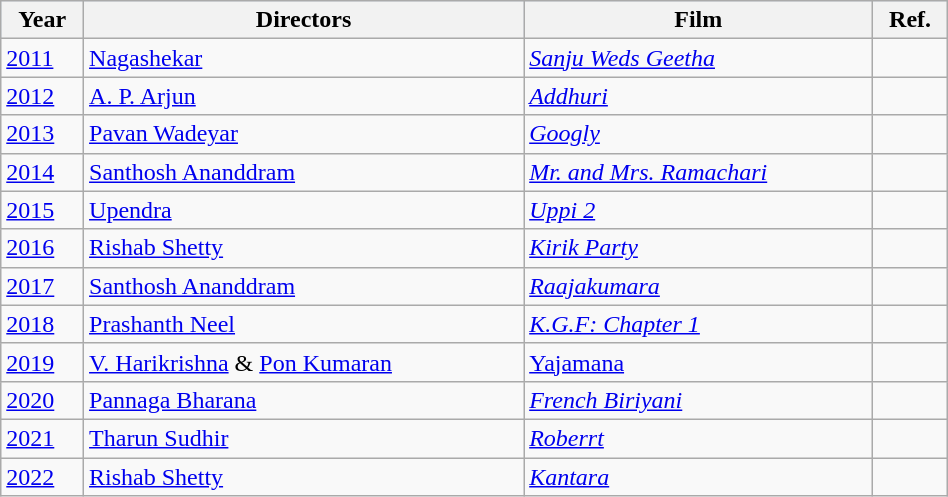<table class="wikitable sortable" style="width:50%;">
<tr style="background:#d1e4fd;">
<th>Year</th>
<th>Directors</th>
<th>Film</th>
<th>Ref.</th>
</tr>
<tr>
<td><a href='#'>2011</a></td>
<td><a href='#'>Nagashekar</a></td>
<td><em><a href='#'>Sanju Weds Geetha</a></em></td>
<td></td>
</tr>
<tr>
<td><a href='#'>2012</a></td>
<td><a href='#'>A. P. Arjun</a></td>
<td><em><a href='#'>Addhuri</a></em></td>
<td></td>
</tr>
<tr>
<td><a href='#'>2013</a></td>
<td><a href='#'>Pavan Wadeyar</a></td>
<td><em><a href='#'>Googly</a></em></td>
<td></td>
</tr>
<tr>
<td><a href='#'>2014</a></td>
<td><a href='#'>Santhosh Ananddram</a></td>
<td><em><a href='#'>Mr. and Mrs. Ramachari</a></em></td>
<td></td>
</tr>
<tr>
<td><a href='#'>2015</a></td>
<td><a href='#'>Upendra</a></td>
<td><em><a href='#'>Uppi 2</a></em></td>
<td></td>
</tr>
<tr>
<td><a href='#'>2016</a></td>
<td><a href='#'>Rishab Shetty</a></td>
<td><em><a href='#'>Kirik Party</a></em></td>
<td></td>
</tr>
<tr>
<td><a href='#'>2017</a></td>
<td><a href='#'>Santhosh Ananddram</a></td>
<td><em><a href='#'>Raajakumara</a></em></td>
<td></td>
</tr>
<tr>
<td><a href='#'>2018</a></td>
<td><a href='#'>Prashanth Neel</a></td>
<td><em><a href='#'>K.G.F: Chapter 1</a></em></td>
<td></td>
</tr>
<tr>
<td><a href='#'>2019</a></td>
<td><a href='#'>V. Harikrishna</a> & <a href='#'>Pon Kumaran</a></td>
<td><em><a href='#'></em>Yajamana<em></a></em></td>
<td></td>
</tr>
<tr>
<td><a href='#'>2020</a></td>
<td><a href='#'>Pannaga Bharana</a></td>
<td><em><a href='#'>French Biriyani</a></em></td>
<td></td>
</tr>
<tr>
<td><a href='#'>2021</a></td>
<td><a href='#'>Tharun Sudhir</a></td>
<td><em><a href='#'>Roberrt</a></em></td>
<td></td>
</tr>
<tr>
<td><a href='#'>2022</a></td>
<td><a href='#'>Rishab Shetty</a></td>
<td><em><a href='#'>Kantara</a></em></td>
<td></td>
</tr>
</table>
